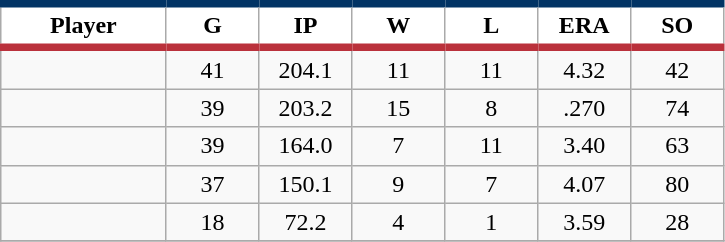<table class="wikitable sortable">
<tr>
<th style="background:#FFFFFF; border-top:#023465 5px solid; border-bottom:#ba313c 5px solid;" width="16%">Player</th>
<th style="background:#FFFFFF; border-top:#023465 5px solid; border-bottom:#ba313c 5px solid;" width="9%">G</th>
<th style="background:#FFFFFF; border-top:#023465 5px solid; border-bottom:#ba313c 5px solid;" width="9%">IP</th>
<th style="background:#FFFFFF; border-top:#023465 5px solid; border-bottom:#ba313c 5px solid;" width="9%">W</th>
<th style="background:#FFFFFF; border-top:#023465 5px solid; border-bottom:#ba313c 5px solid;" width="9%">L</th>
<th style="background:#FFFFFF; border-top:#023465 5px solid; border-bottom:#ba313c 5px solid;" width="9%">ERA</th>
<th style="background:#FFFFFF; border-top:#023465 5px solid; border-bottom:#ba313c 5px solid;" width="9%">SO</th>
</tr>
<tr align="center">
<td></td>
<td>41</td>
<td>204.1</td>
<td>11</td>
<td>11</td>
<td>4.32</td>
<td>42</td>
</tr>
<tr align="center">
<td></td>
<td>39</td>
<td>203.2</td>
<td>15</td>
<td>8</td>
<td>.270</td>
<td>74</td>
</tr>
<tr align="center">
<td></td>
<td>39</td>
<td>164.0</td>
<td>7</td>
<td>11</td>
<td>3.40</td>
<td>63</td>
</tr>
<tr align="center">
<td></td>
<td>37</td>
<td>150.1</td>
<td>9</td>
<td>7</td>
<td>4.07</td>
<td>80</td>
</tr>
<tr align="center">
<td></td>
<td>18</td>
<td>72.2</td>
<td>4</td>
<td>1</td>
<td>3.59</td>
<td>28</td>
</tr>
<tr align="center">
</tr>
</table>
